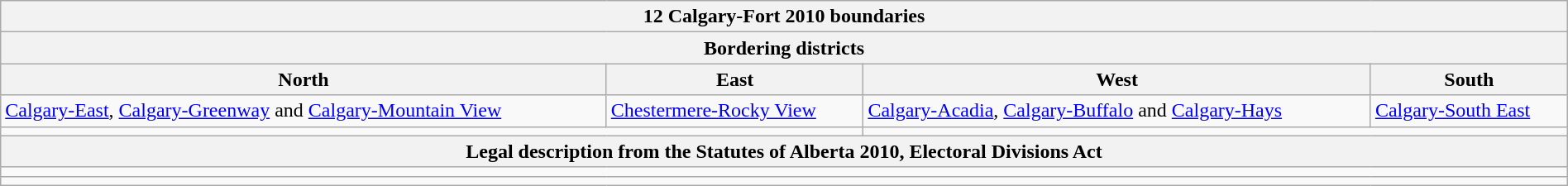<table class="wikitable collapsible collapsed" style="width:100%;">
<tr>
<th colspan=4>12 Calgary-Fort 2010 boundaries</th>
</tr>
<tr>
<th colspan=4>Bordering districts</th>
</tr>
<tr>
<th>North</th>
<th>East</th>
<th>West</th>
<th>South</th>
</tr>
<tr>
<td><a href='#'>Calgary-East</a>, <a href='#'>Calgary-Greenway</a> and <a href='#'>Calgary-Mountain View</a></td>
<td><a href='#'>Chestermere-Rocky View</a></td>
<td><a href='#'>Calgary-Acadia</a>, <a href='#'>Calgary-Buffalo</a> and <a href='#'>Calgary-Hays</a></td>
<td><a href='#'>Calgary-South East</a></td>
</tr>
<tr>
<td colspan=2 align=center></td>
<td colspan=2 align=center></td>
</tr>
<tr>
<th colspan=4>Legal description from the Statutes of Alberta 2010, Electoral Divisions Act</th>
</tr>
<tr>
<td colspan=4></td>
</tr>
<tr>
<td colspan=4></td>
</tr>
</table>
